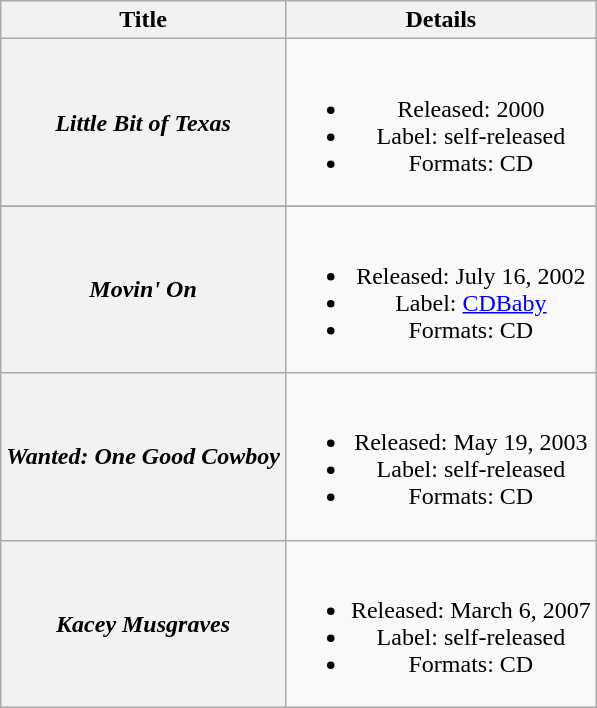<table class="wikitable plainrowheaders" style="text-align:center">
<tr>
<th scope="col">Title</th>
<th scope="col">Details</th>
</tr>
<tr>
<th scope="row"><em>Little Bit of Texas</em><br></th>
<td><br><ul><li>Released: 2000</li><li>Label: self-released</li><li>Formats: CD</li></ul></td>
</tr>
<tr>
</tr>
<tr>
<th scope="row"><em>Movin' On</em></th>
<td><br><ul><li>Released: July 16, 2002</li><li>Label: <a href='#'>CDBaby</a></li><li>Formats: CD</li></ul></td>
</tr>
<tr>
<th scope="row"><em>Wanted: One Good Cowboy</em></th>
<td><br><ul><li>Released: May 19, 2003</li><li>Label: self-released</li><li>Formats: CD</li></ul></td>
</tr>
<tr>
<th scope="row"><em>Kacey Musgraves</em></th>
<td><br><ul><li>Released: March 6, 2007</li><li>Label: self-released</li><li>Formats: CD</li></ul></td>
</tr>
</table>
